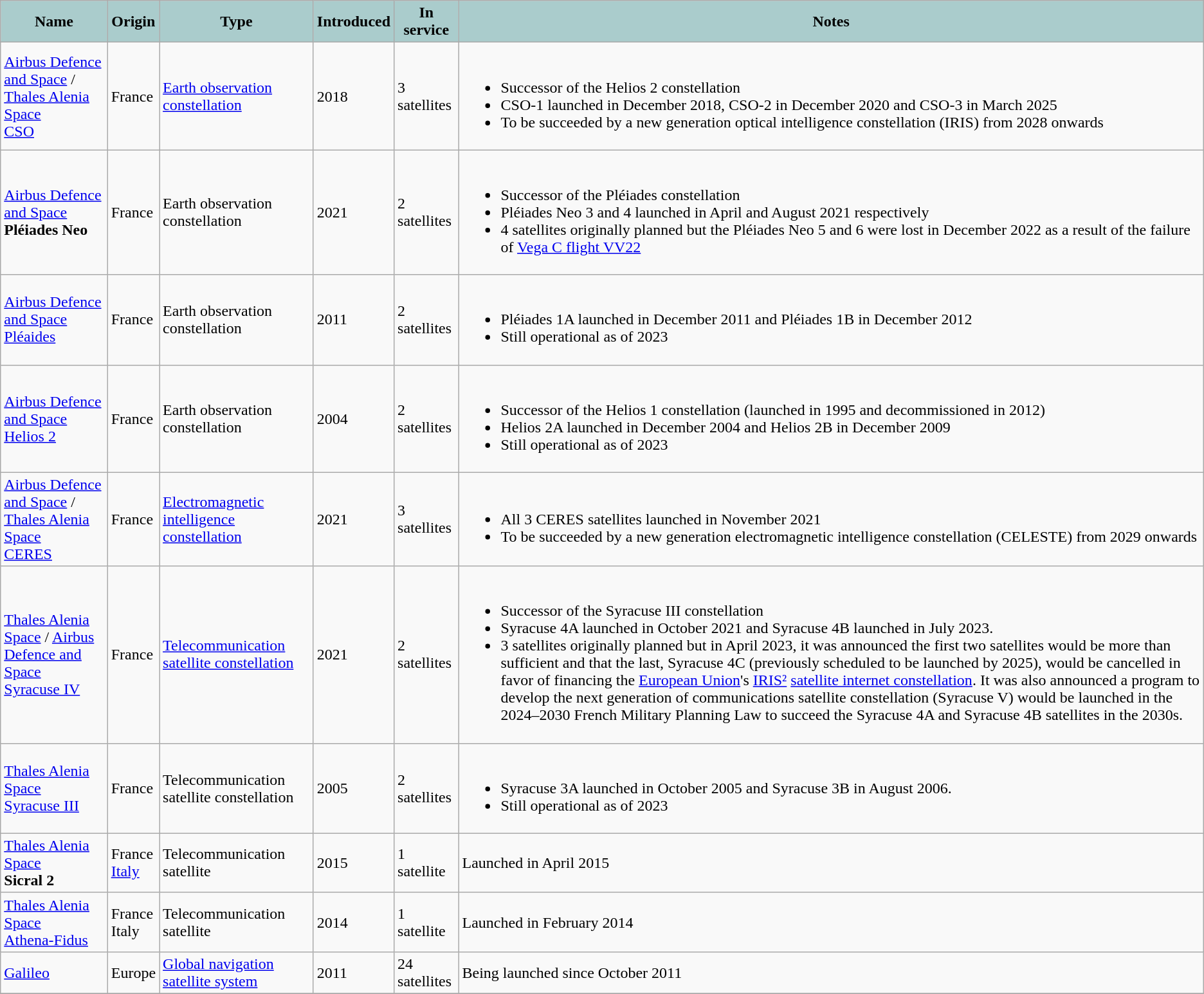<table class="wikitable">
<tr>
<th style="text-align:center; background:#acc;">Name</th>
<th style="text-align: center; background:#acc;">Origin</th>
<th style="text-align:l center; background:#acc;">Type</th>
<th style="text-align:l center; background:#acc;">Introduced</th>
<th style="text-align:center; background:#acc;">In service</th>
<th style="text-align: center; background:#acc;">Notes</th>
</tr>
<tr>
<td><a href='#'>Airbus Defence and Space</a> / <a href='#'>Thales Alenia Space</a><br><a href='#'>CSO</a></td>
<td>France</td>
<td><a href='#'>Earth observation constellation</a></td>
<td>2018</td>
<td>3 satellites</td>
<td><br><ul><li>Successor of the Helios 2 constellation</li><li>CSO-1 launched in December 2018, CSO-2 in December 2020 and CSO-3 in March 2025</li><li>To be succeeded by a new generation optical intelligence constellation (IRIS) from 2028 onwards</li></ul></td>
</tr>
<tr>
<td><a href='#'>Airbus Defence and Space</a><br><strong>Pléiades Neo</strong></td>
<td>France</td>
<td>Earth observation constellation</td>
<td>2021</td>
<td>2 satellites</td>
<td><br><ul><li>Successor of the Pléiades constellation</li><li>Pléiades Neo 3 and 4 launched in April and August 2021 respectively</li><li>4 satellites originally planned but the Pléiades Neo 5 and 6 were lost in December 2022 as a result of the failure of <a href='#'>Vega C flight VV22</a></li></ul></td>
</tr>
<tr>
<td><a href='#'>Airbus Defence and Space</a><br><a href='#'>Pléaides</a></td>
<td>France</td>
<td>Earth observation constellation</td>
<td>2011</td>
<td>2 satellites</td>
<td><br><ul><li>Pléiades 1A launched in December 2011 and Pléiades 1B in December 2012</li><li>Still operational as of 2023</li></ul></td>
</tr>
<tr>
<td><a href='#'>Airbus Defence and Space</a><br><a href='#'>Helios 2</a></td>
<td>France</td>
<td>Earth observation constellation</td>
<td>2004</td>
<td>2 satellites</td>
<td><br><ul><li>Successor of the Helios 1 constellation (launched in 1995 and decommissioned in 2012)</li><li>Helios 2A launched in December 2004 and Helios 2B in December 2009</li><li>Still operational as of 2023</li></ul></td>
</tr>
<tr>
<td><a href='#'>Airbus Defence and Space</a> / <a href='#'>Thales Alenia Space</a><br><a href='#'>CERES</a></td>
<td>France</td>
<td><a href='#'>Electromagnetic intelligence constellation</a></td>
<td>2021</td>
<td>3 satellites</td>
<td><br><ul><li>All 3 CERES satellites launched in November 2021</li><li>To be succeeded by a new generation electromagnetic intelligence constellation (CELESTE) from 2029 onwards</li></ul></td>
</tr>
<tr>
<td><a href='#'>Thales Alenia Space</a> / <a href='#'>Airbus Defence and Space</a><br><a href='#'>Syracuse IV</a></td>
<td>France</td>
<td><a href='#'>Telecommunication satellite constellation</a></td>
<td>2021</td>
<td>2 satellites</td>
<td><br><ul><li>Successor of the Syracuse III constellation</li><li>Syracuse 4A launched in October 2021 and Syracuse 4B launched in July 2023.</li><li>3 satellites originally planned but in April 2023, it was announced the first two satellites would be more than sufficient and that the last, Syracuse 4C (previously scheduled to be launched by 2025), would be cancelled in favor of financing the <a href='#'>European Union</a>'s <a href='#'>IRIS²</a> <a href='#'>satellite internet constellation</a>. It was also announced a program to develop the next generation of communications satellite constellation (Syracuse V) would be launched in the 2024–2030 French Military Planning Law to succeed the Syracuse 4A and Syracuse 4B satellites in the 2030s.</li></ul></td>
</tr>
<tr>
<td><a href='#'>Thales Alenia Space</a><br><a href='#'>Syracuse III</a></td>
<td>France</td>
<td>Telecommunication satellite constellation</td>
<td>2005</td>
<td>2 satellites</td>
<td><br><ul><li>Syracuse 3A launched in October 2005 and Syracuse 3B in August 2006.</li><li>Still operational as of 2023</li></ul></td>
</tr>
<tr>
<td><a href='#'>Thales Alenia Space</a><br><strong>Sicral 2</strong></td>
<td>France<br><a href='#'>Italy</a></td>
<td>Telecommunication satellite</td>
<td>2015</td>
<td>1 satellite</td>
<td>Launched in April 2015</td>
</tr>
<tr>
<td><a href='#'>Thales Alenia Space</a><br><a href='#'>Athena-Fidus</a></td>
<td>France<br>Italy</td>
<td>Telecommunication satellite</td>
<td>2014</td>
<td>1 satellite</td>
<td>Launched in February 2014</td>
</tr>
<tr>
<td><a href='#'>Galileo</a></td>
<td>Europe</td>
<td><a href='#'>Global navigation satellite system</a></td>
<td>2011</td>
<td>24 satellites</td>
<td>Being launched since October 2011</td>
</tr>
<tr>
</tr>
</table>
